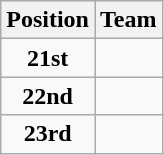<table class="wikitable" style="text-align: center;">
<tr>
<th>Position</th>
<th>Team</th>
</tr>
<tr>
<td><strong>21st</strong></td>
<td align=left></td>
</tr>
<tr>
<td><strong>22nd</strong></td>
<td align=left></td>
</tr>
<tr>
<td><strong>23rd</strong></td>
<td align=left></td>
</tr>
</table>
